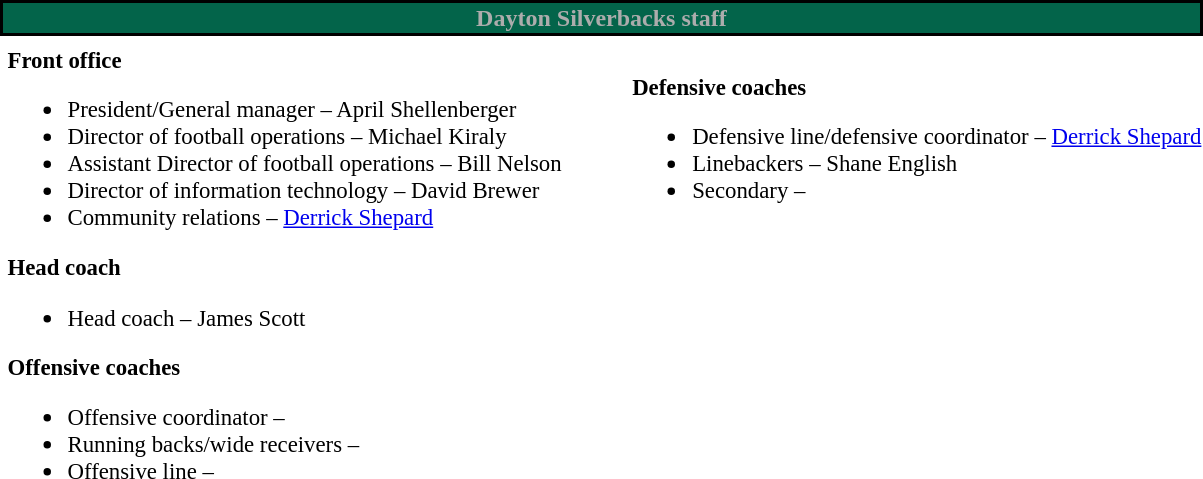<table class="toccolours" style="text-align: left;">
<tr>
<th colspan="7" style="background:#03644A; color:#ACACAC; text-align: center; border:2px solid black;"><strong>Dayton Silverbacks staff</strong></th>
</tr>
<tr>
<td colspan=7 align="right"></td>
</tr>
<tr>
<td valign="top"></td>
<td style="font-size: 95%;" valign="top"><strong>Front office</strong><br><ul><li>President/General manager – April Shellenberger</li><li>Director of football operations – Michael Kiraly</li><li>Assistant Director of football operations – Bill Nelson</li><li>Director of information technology – David Brewer</li><li>Community relations – <a href='#'>Derrick Shepard</a></li></ul><strong>Head coach</strong><ul><li>Head coach – James Scott</li></ul><strong>Offensive coaches</strong><ul><li>Offensive coordinator –</li><li>Running backs/wide receivers –</li><li>Offensive line –</li></ul></td>
<td width="35"> </td>
<td valign="top"></td>
<td style="font-size: 95%;" valign="top"><br><strong>Defensive coaches</strong><ul><li>Defensive line/defensive coordinator – <a href='#'>Derrick Shepard</a></li><li>Linebackers – Shane English</li><li>Secondary –</li></ul></td>
</tr>
</table>
